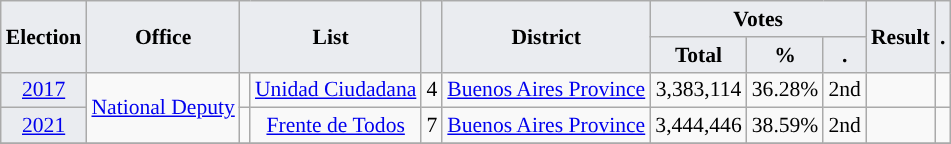<table class="wikitable" style="font-size:90%; text-align:center;">
<tr>
<th style="background-color:#EAECF0;" rowspan=2>Election</th>
<th style="background-color:#EAECF0;" rowspan=2>Office</th>
<th style="background-color:#EAECF0;" colspan=2 rowspan=2>List</th>
<th style="background-color:#EAECF0;" rowspan=2></th>
<th style="background-color:#EAECF0;" rowspan=2>District</th>
<th style="background-color:#EAECF0;" colspan=3>Votes</th>
<th style="background-color:#EAECF0;" rowspan=2>Result</th>
<th style="background-color:#EAECF0;" rowspan=2>.</th>
</tr>
<tr>
<th style="background-color:#EAECF0;">Total</th>
<th style="background-color:#EAECF0;">%</th>
<th style="background-color:#EAECF0;">.</th>
</tr>
<tr>
<td style="background-color:#EAECF0;"><a href='#'>2017</a></td>
<td rowspan="2"><a href='#'>National Deputy</a></td>
<td style="background-color:"></td>
<td><a href='#'>Unidad Ciudadana</a></td>
<td>4</td>
<td><a href='#'>Buenos Aires Province</a></td>
<td>3,383,114</td>
<td>36.28%</td>
<td>2nd</td>
<td></td>
<td></td>
</tr>
<tr>
<td style="background-color:#EAECF0;"><a href='#'>2021</a></td>
<td style="background-color:"></td>
<td><a href='#'>Frente de Todos</a></td>
<td>7</td>
<td><a href='#'>Buenos Aires Province</a></td>
<td>3,444,446</td>
<td>38.59%</td>
<td>2nd</td>
<td></td>
<td></td>
</tr>
<tr>
</tr>
</table>
